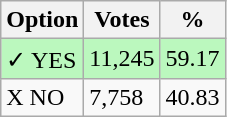<table class="wikitable">
<tr>
<th>Option</th>
<th>Votes</th>
<th>%</th>
</tr>
<tr>
<td style=background:#bbf8be>✓ YES</td>
<td style=background:#bbf8be>11,245</td>
<td style=background:#bbf8be>59.17</td>
</tr>
<tr>
<td>X NO</td>
<td>7,758</td>
<td>40.83</td>
</tr>
</table>
